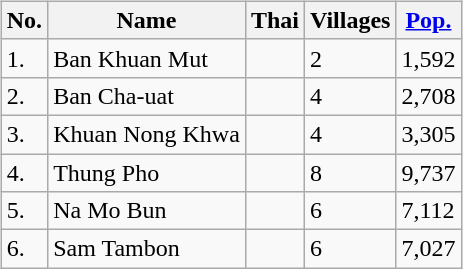<table>
<tr valign=top>
<td><br><table class="wikitable sortable">
<tr>
<th>No.</th>
<th>Name</th>
<th>Thai</th>
<th>Villages</th>
<th><a href='#'>Pop.</a></th>
</tr>
<tr>
<td>1.</td>
<td>Ban Khuan Mut</td>
<td></td>
<td>2</td>
<td>1,592</td>
</tr>
<tr>
<td>2.</td>
<td>Ban Cha-uat</td>
<td></td>
<td>4</td>
<td>2,708</td>
</tr>
<tr>
<td>3.</td>
<td>Khuan Nong Khwa</td>
<td></td>
<td>4</td>
<td>3,305</td>
</tr>
<tr>
<td>4.</td>
<td>Thung Pho</td>
<td></td>
<td>8</td>
<td>9,737</td>
</tr>
<tr>
<td>5.</td>
<td>Na Mo Bun</td>
<td></td>
<td>6</td>
<td>7,112</td>
</tr>
<tr>
<td>6.</td>
<td>Sam Tambon</td>
<td></td>
<td>6</td>
<td>7,027</td>
</tr>
</table>
</td>
<td> </td>
</tr>
</table>
